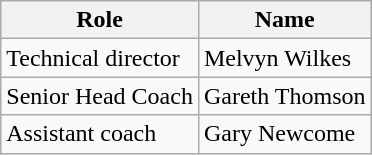<table class="wikitable">
<tr>
<th>Role</th>
<th>Name</th>
</tr>
<tr>
<td>Technical director</td>
<td>Melvyn Wilkes</td>
</tr>
<tr>
<td>Senior Head Coach</td>
<td>Gareth Thomson</td>
</tr>
<tr>
<td>Assistant coach</td>
<td>Gary Newcome</td>
</tr>
</table>
